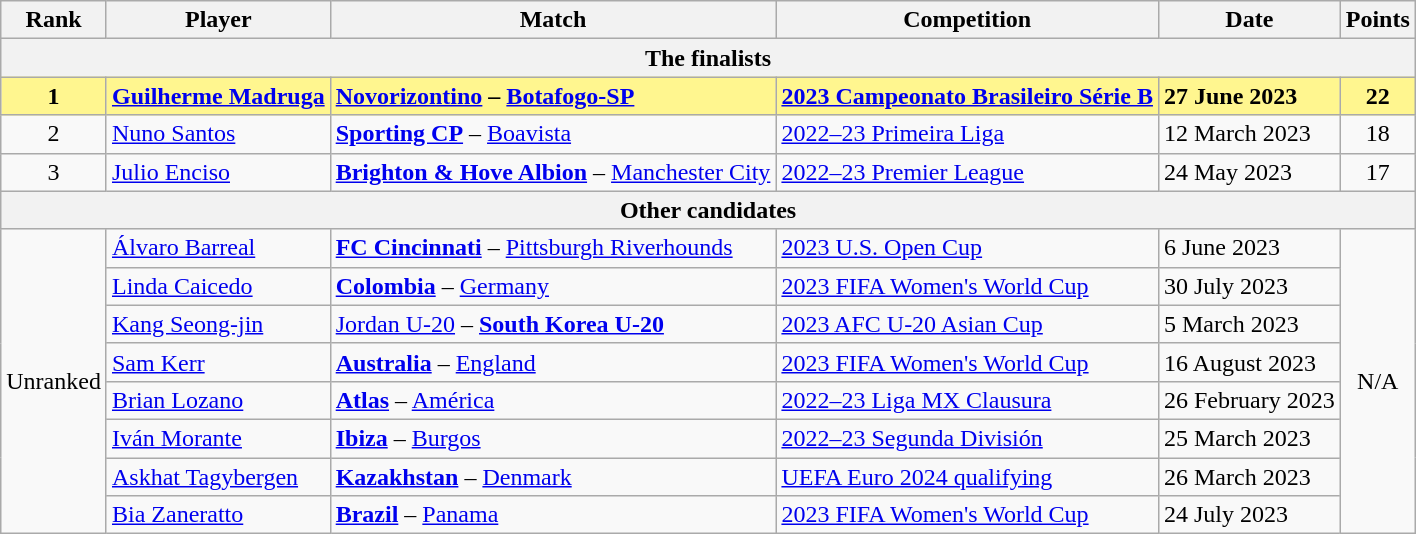<table class="wikitable">
<tr>
<th>Rank</th>
<th>Player</th>
<th>Match</th>
<th>Competition</th>
<th>Date</th>
<th>Points</th>
</tr>
<tr>
<th colspan="6">The finalists</th>
</tr>
<tr style="background-color: #FFF68F; font-weight: bold;">
<td align="center">1</td>
<td> <a href='#'>Guilherme Madruga</a></td>
<td><a href='#'>Novorizontino</a> – <strong><a href='#'>Botafogo-SP</a></strong></td>
<td><a href='#'>2023 Campeonato Brasileiro Série B</a></td>
<td>27 June 2023</td>
<td align="center">22</td>
</tr>
<tr>
<td align="center">2</td>
<td> <a href='#'>Nuno Santos</a></td>
<td><strong><a href='#'>Sporting CP</a></strong> – <a href='#'>Boavista</a></td>
<td><a href='#'>2022–23 Primeira Liga</a></td>
<td>12 March 2023</td>
<td align="center">18</td>
</tr>
<tr>
<td align="center">3</td>
<td> <a href='#'>Julio Enciso</a></td>
<td><strong><a href='#'>Brighton & Hove Albion</a></strong> – <a href='#'>Manchester City</a></td>
<td><a href='#'>2022–23 Premier League</a></td>
<td>24 May 2023</td>
<td align="center">17</td>
</tr>
<tr>
<th colspan="6">Other candidates</th>
</tr>
<tr>
<td rowspan="8"; align="center">Unranked</td>
<td> <a href='#'>Álvaro Barreal</a></td>
<td><strong><a href='#'>FC Cincinnati</a></strong> – <a href='#'>Pittsburgh Riverhounds</a></td>
<td><a href='#'>2023 U.S. Open Cup</a></td>
<td>6 June 2023</td>
<td rowspan="8"; align="center">N/A</td>
</tr>
<tr>
<td> <a href='#'>Linda Caicedo</a></td>
<td><strong><a href='#'>Colombia</a></strong> – <a href='#'>Germany</a></td>
<td><a href='#'>2023 FIFA Women's World Cup</a></td>
<td>30 July 2023</td>
</tr>
<tr>
<td> <a href='#'>Kang Seong-jin</a></td>
<td><a href='#'>Jordan U-20</a> – <strong><a href='#'>South Korea U-20</a></strong></td>
<td><a href='#'>2023 AFC U-20 Asian Cup</a></td>
<td>5 March 2023</td>
</tr>
<tr>
<td> <a href='#'>Sam Kerr</a></td>
<td><strong><a href='#'>Australia</a></strong> – <a href='#'>England</a></td>
<td><a href='#'>2023 FIFA Women's World Cup</a></td>
<td>16 August 2023</td>
</tr>
<tr>
<td> <a href='#'>Brian Lozano</a></td>
<td><strong><a href='#'>Atlas</a></strong> – <a href='#'>América</a></td>
<td><a href='#'>2022–23 Liga MX Clausura</a></td>
<td>26 February 2023</td>
</tr>
<tr>
<td> <a href='#'>Iván Morante</a></td>
<td><strong><a href='#'>Ibiza</a></strong> – <a href='#'>Burgos</a></td>
<td><a href='#'>2022–23 Segunda División</a></td>
<td>25 March 2023</td>
</tr>
<tr>
<td> <a href='#'>Askhat Tagybergen</a></td>
<td><strong><a href='#'>Kazakhstan</a></strong> – <a href='#'>Denmark</a></td>
<td><a href='#'>UEFA Euro 2024 qualifying</a></td>
<td>26 March 2023</td>
</tr>
<tr>
<td> <a href='#'>Bia Zaneratto</a></td>
<td><strong><a href='#'>Brazil</a></strong> – <a href='#'>Panama</a></td>
<td><a href='#'>2023 FIFA Women's World Cup</a></td>
<td>24 July 2023</td>
</tr>
</table>
